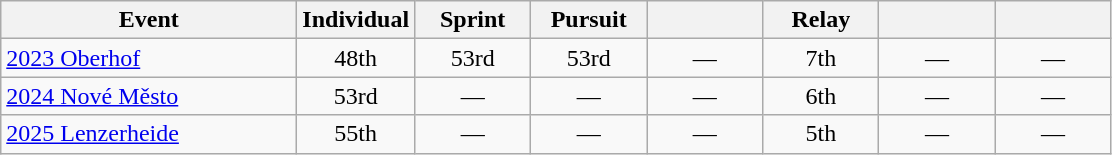<table class="wikitable" style="text-align: center;">
<tr ">
<th style="width:190px;">Event</th>
<th style="width:70px;">Individual</th>
<th style="width:70px;">Sprint</th>
<th style="width:70px;">Pursuit</th>
<th style="width:70px;"></th>
<th style="width:70px;">Relay</th>
<th style="width:70px;"></th>
<th style="width:70px;"></th>
</tr>
<tr>
<td align=left> <a href='#'>2023 Oberhof</a></td>
<td>48th</td>
<td>53rd</td>
<td>53rd</td>
<td>—</td>
<td>7th</td>
<td>—</td>
<td>—</td>
</tr>
<tr>
<td align=left> <a href='#'>2024 Nové Město</a></td>
<td>53rd</td>
<td>—</td>
<td>—</td>
<td>—</td>
<td>6th</td>
<td>—</td>
<td>—</td>
</tr>
<tr>
<td align=left> <a href='#'>2025 Lenzerheide</a></td>
<td>55th</td>
<td>—</td>
<td>—</td>
<td>—</td>
<td>5th</td>
<td>—</td>
<td>—</td>
</tr>
</table>
